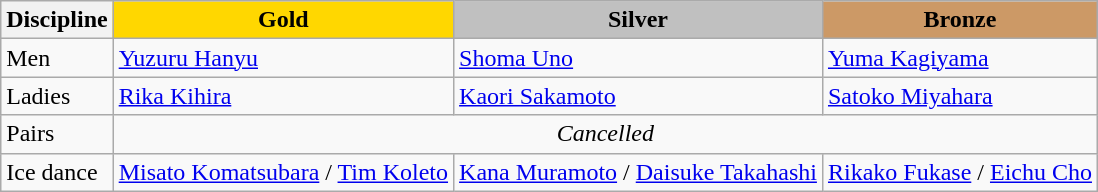<table class="wikitable">
<tr>
<th>Discipline</th>
<td align=center bgcolor=gold><strong>Gold</strong></td>
<td align=center bgcolor=silver><strong>Silver</strong></td>
<td align=center bgcolor=cc9966><strong>Bronze</strong></td>
</tr>
<tr>
<td>Men</td>
<td><a href='#'>Yuzuru Hanyu</a></td>
<td><a href='#'>Shoma Uno</a></td>
<td><a href='#'>Yuma Kagiyama</a></td>
</tr>
<tr>
<td>Ladies</td>
<td><a href='#'>Rika Kihira</a></td>
<td><a href='#'>Kaori Sakamoto</a></td>
<td><a href='#'>Satoko Miyahara</a></td>
</tr>
<tr>
<td>Pairs</td>
<td colspan=3 align=center><em>Cancelled</em></td>
</tr>
<tr>
<td>Ice dance</td>
<td><a href='#'>Misato Komatsubara</a> / <a href='#'>Tim Koleto</a></td>
<td><a href='#'>Kana Muramoto</a> / <a href='#'>Daisuke Takahashi</a></td>
<td><a href='#'>Rikako Fukase</a> / <a href='#'>Eichu Cho</a></td>
</tr>
</table>
